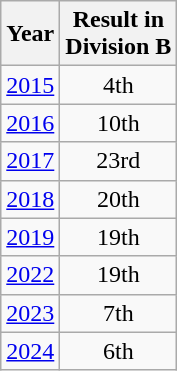<table class="wikitable" style="text-align:center">
<tr>
<th>Year</th>
<th>Result in<br>Division B</th>
</tr>
<tr>
<td><a href='#'>2015</a></td>
<td>4th</td>
</tr>
<tr>
<td><a href='#'>2016</a></td>
<td>10th</td>
</tr>
<tr>
<td><a href='#'>2017</a></td>
<td>23rd</td>
</tr>
<tr>
<td><a href='#'>2018</a></td>
<td>20th</td>
</tr>
<tr>
<td><a href='#'>2019</a></td>
<td>19th</td>
</tr>
<tr>
<td><a href='#'>2022</a></td>
<td>19th</td>
</tr>
<tr>
<td><a href='#'>2023</a></td>
<td>7th</td>
</tr>
<tr>
<td><a href='#'>2024</a></td>
<td>6th</td>
</tr>
</table>
